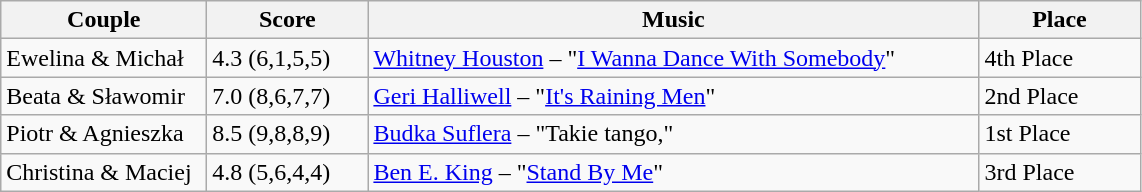<table class="wikitable">
<tr>
<th style="width:130px;">Couple</th>
<th style="width:100px;">Score</th>
<th style="width:400px;">Music</th>
<th style="width:100px;">Place</th>
</tr>
<tr>
<td rowspan="1">Ewelina & Michał</td>
<td>4.3 (6,1,5,5)</td>
<td><a href='#'>Whitney Houston</a> – "<a href='#'>I Wanna Dance With Somebody</a>"</td>
<td rowspan="1">4th Place</td>
</tr>
<tr>
<td rowspan="1">Beata & Sławomir</td>
<td>7.0 (8,6,7,7)</td>
<td><a href='#'>Geri Halliwell</a> – "<a href='#'>It's Raining Men</a>"</td>
<td rowspan="1">2nd Place</td>
</tr>
<tr>
<td rowspan="1">Piotr & Agnieszka</td>
<td>8.5 (9,8,8,9)</td>
<td><a href='#'>Budka Suflera</a> – "Takie tango,"</td>
<td rowspan="1">1st Place</td>
</tr>
<tr>
<td rowspan="1">Christina & Maciej</td>
<td>4.8 (5,6,4,4)</td>
<td><a href='#'>Ben E. King</a> – "<a href='#'>Stand By Me</a>"</td>
<td rowspan="1">3rd Place</td>
</tr>
</table>
